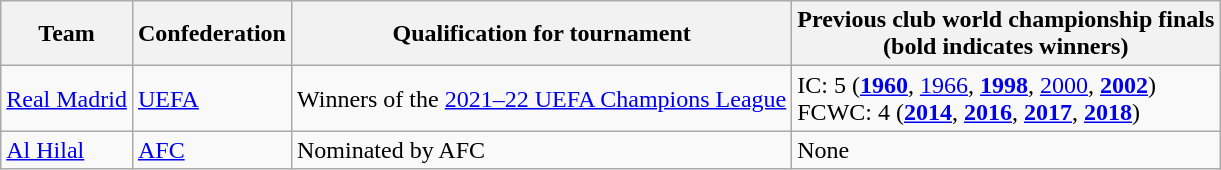<table class="wikitable">
<tr>
<th>Team</th>
<th>Confederation</th>
<th>Qualification for tournament</th>
<th>Previous club world championship finals<br>(bold indicates winners)</th>
</tr>
<tr>
<td> <a href='#'>Real Madrid</a></td>
<td><a href='#'>UEFA</a></td>
<td>Winners of the <a href='#'>2021–22 UEFA Champions League</a></td>
<td>IC: 5 (<strong><a href='#'>1960</a></strong>, <a href='#'>1966</a>, <strong><a href='#'>1998</a></strong>, <a href='#'>2000</a>, <strong><a href='#'>2002</a></strong>)<br>FCWC: 4 (<strong><a href='#'>2014</a></strong>, <strong><a href='#'>2016</a></strong>, <strong><a href='#'>2017</a></strong>, <strong><a href='#'>2018</a></strong>)</td>
</tr>
<tr>
<td> <a href='#'>Al Hilal</a></td>
<td><a href='#'>AFC</a></td>
<td>Nominated by AFC</td>
<td>None</td>
</tr>
</table>
